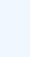<table border="0" cellpadding="10" cellspacing="10">
<tr>
<td style="background:#f0f8ff"><br></td>
</tr>
<tr>
</tr>
</table>
